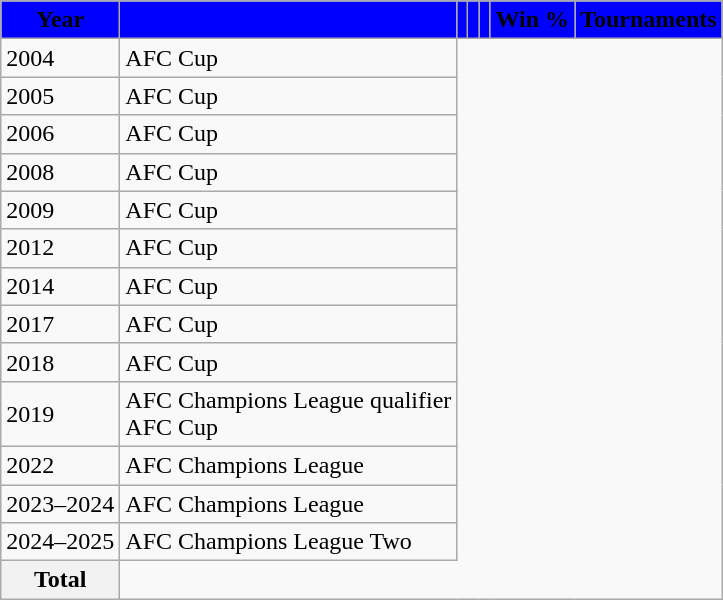<table class="wikitable sortable plainrowheaders" style="text-align:left;">
<tr>
<th style="background-color:blue;"><span> Year</span></th>
<th style="background-color:blue;"><span> </span></th>
<th style="background-color:blue;"><span> </span></th>
<th style="background-color:blue;"><span> </span></th>
<th style="background-color:blue;"><span> </span></th>
<th style="background-color:blue;"><span> Win %</span></th>
<th style="background-color:blue;"><span> Tournaments</span></th>
</tr>
<tr>
<td>2004<br></td>
<td>AFC Cup</td>
</tr>
<tr>
<td>2005<br></td>
<td>AFC Cup</td>
</tr>
<tr>
<td>2006<br></td>
<td>AFC Cup</td>
</tr>
<tr>
<td>2008<br></td>
<td>AFC Cup</td>
</tr>
<tr>
<td>2009<br></td>
<td>AFC Cup</td>
</tr>
<tr>
<td>2012<br></td>
<td>AFC Cup</td>
</tr>
<tr>
<td>2014<br></td>
<td>AFC Cup</td>
</tr>
<tr>
<td>2017<br></td>
<td>AFC Cup</td>
</tr>
<tr>
<td>2018<br></td>
<td>AFC Cup</td>
</tr>
<tr>
<td>2019<br></td>
<td>AFC Champions League qualifier <br> AFC Cup</td>
</tr>
<tr>
<td>2022<br></td>
<td>AFC Champions League</td>
</tr>
<tr>
<td>2023–2024<br></td>
<td>AFC Champions League</td>
</tr>
<tr>
<td>2024–2025<br></td>
<td>AFC Champions League Two</td>
</tr>
<tr>
<th>Total<br></th>
</tr>
</table>
